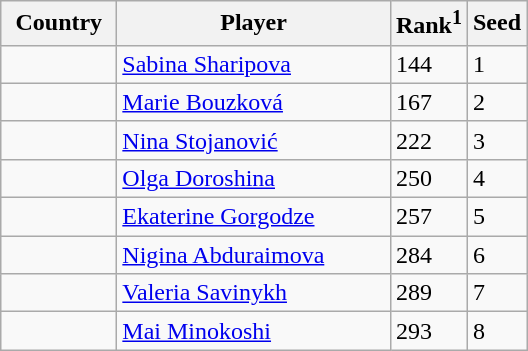<table class="sortable wikitable">
<tr>
<th width="70">Country</th>
<th width="175">Player</th>
<th>Rank<sup>1</sup></th>
<th>Seed</th>
</tr>
<tr>
<td></td>
<td><a href='#'>Sabina Sharipova</a></td>
<td>144</td>
<td>1</td>
</tr>
<tr>
<td></td>
<td><a href='#'>Marie Bouzková</a></td>
<td>167</td>
<td>2</td>
</tr>
<tr>
<td></td>
<td><a href='#'>Nina Stojanović</a></td>
<td>222</td>
<td>3</td>
</tr>
<tr>
<td></td>
<td><a href='#'>Olga Doroshina</a></td>
<td>250</td>
<td>4</td>
</tr>
<tr>
<td></td>
<td><a href='#'>Ekaterine Gorgodze</a></td>
<td>257</td>
<td>5</td>
</tr>
<tr>
<td></td>
<td><a href='#'>Nigina Abduraimova</a></td>
<td>284</td>
<td>6</td>
</tr>
<tr>
<td></td>
<td><a href='#'>Valeria Savinykh</a></td>
<td>289</td>
<td>7</td>
</tr>
<tr>
<td></td>
<td><a href='#'>Mai Minokoshi</a></td>
<td>293</td>
<td>8</td>
</tr>
</table>
